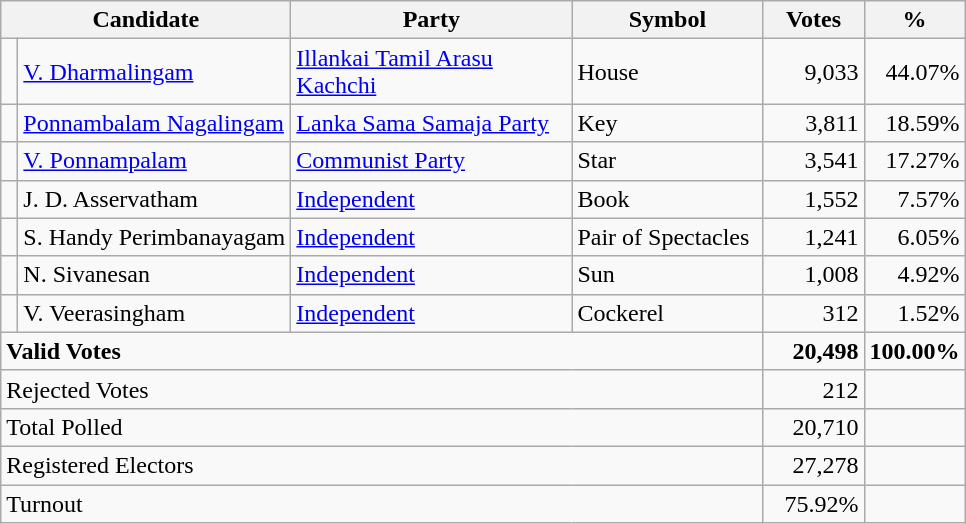<table class="wikitable" border="1" style="text-align:right;">
<tr>
<th align=left colspan=2 width="180">Candidate</th>
<th align=left width="180">Party</th>
<th align=left width="120">Symbol</th>
<th align=left width="60">Votes</th>
<th align=left width="60">%</th>
</tr>
<tr>
<td bgcolor=> </td>
<td align=left><a href='#'>V. Dharmalingam</a></td>
<td align=left><a href='#'>Illankai Tamil Arasu Kachchi</a></td>
<td align=left>House</td>
<td>9,033</td>
<td>44.07%</td>
</tr>
<tr>
<td bgcolor=> </td>
<td align=left><a href='#'>Ponnambalam Nagalingam</a></td>
<td align=left><a href='#'>Lanka Sama Samaja Party</a></td>
<td align=left>Key</td>
<td>3,811</td>
<td>18.59%</td>
</tr>
<tr>
<td bgcolor=> </td>
<td align=left><a href='#'>V. Ponnampalam</a></td>
<td align=left><a href='#'>Communist Party</a></td>
<td align=left>Star</td>
<td>3,541</td>
<td>17.27%</td>
</tr>
<tr>
<td></td>
<td align=left>J. D. Asservatham</td>
<td align=left><a href='#'>Independent</a></td>
<td align=left>Book</td>
<td>1,552</td>
<td>7.57%</td>
</tr>
<tr>
<td></td>
<td align=left>S. Handy Perimbanayagam</td>
<td align=left><a href='#'>Independent</a></td>
<td align=left>Pair of Spectacles</td>
<td>1,241</td>
<td>6.05%</td>
</tr>
<tr>
<td></td>
<td align=left>N. Sivanesan</td>
<td align=left><a href='#'>Independent</a></td>
<td align=left>Sun</td>
<td>1,008</td>
<td>4.92%</td>
</tr>
<tr>
<td></td>
<td align=left>V. Veerasingham</td>
<td align=left><a href='#'>Independent</a></td>
<td align=left>Cockerel</td>
<td>312</td>
<td>1.52%</td>
</tr>
<tr>
<td align=left colspan=4><strong>Valid Votes</strong></td>
<td><strong>20,498</strong></td>
<td><strong>100.00%</strong></td>
</tr>
<tr>
<td align=left colspan=4>Rejected Votes</td>
<td>212</td>
<td></td>
</tr>
<tr>
<td align=left colspan=4>Total Polled</td>
<td>20,710</td>
<td></td>
</tr>
<tr>
<td align=left colspan=4>Registered Electors</td>
<td>27,278</td>
<td></td>
</tr>
<tr>
<td align=left colspan=4>Turnout</td>
<td>75.92%</td>
<td></td>
</tr>
</table>
